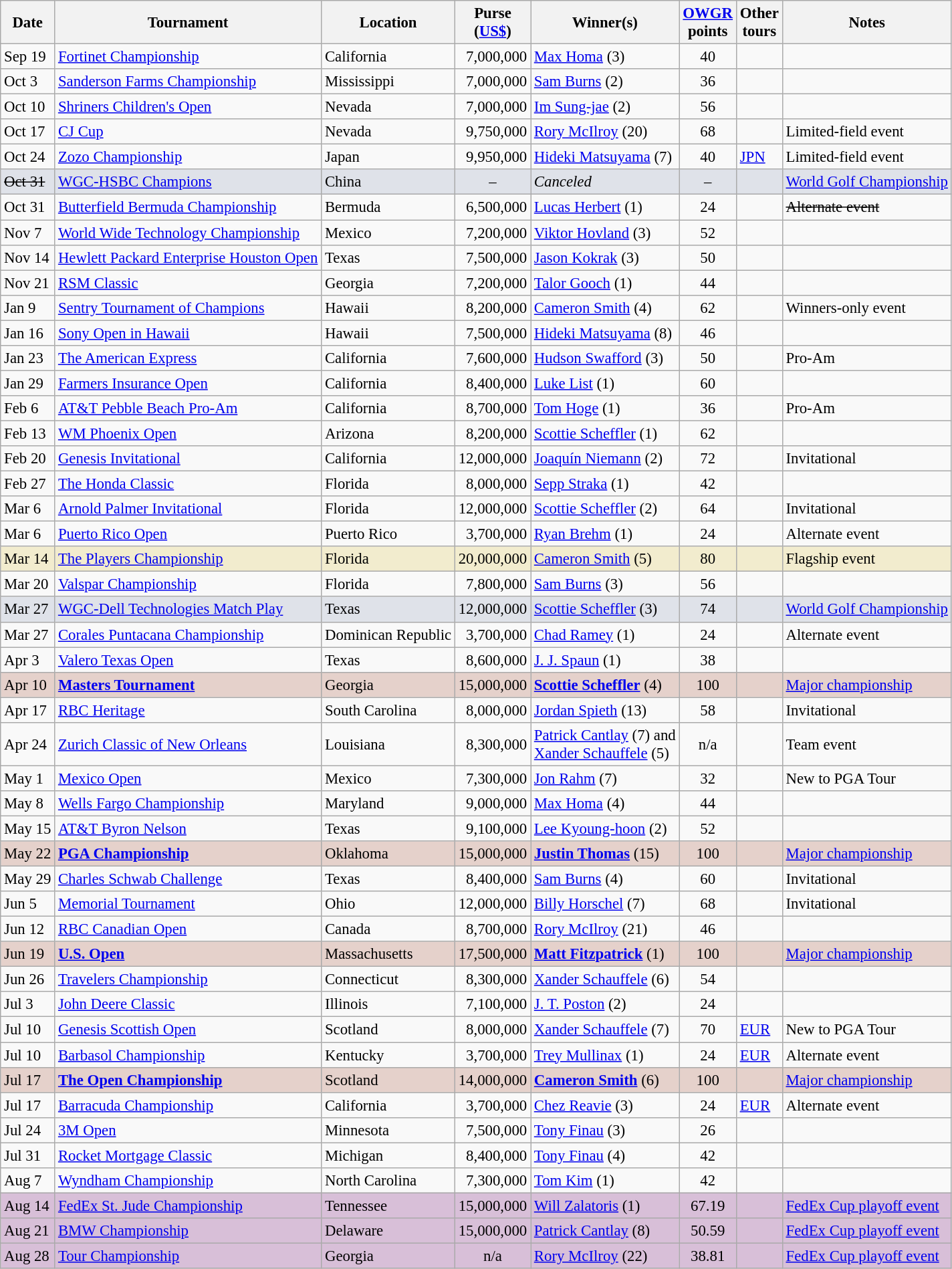<table class="wikitable" style="font-size:95%">
<tr>
<th>Date</th>
<th>Tournament</th>
<th>Location</th>
<th>Purse<br>(<a href='#'>US$</a>)</th>
<th>Winner(s)</th>
<th><a href='#'>OWGR</a><br>points</th>
<th>Other<br>tours</th>
<th>Notes</th>
</tr>
<tr>
<td>Sep 19</td>
<td><a href='#'>Fortinet Championship</a></td>
<td>California</td>
<td align=right>7,000,000</td>
<td> <a href='#'>Max Homa</a> (3)</td>
<td align=center>40</td>
<td></td>
<td></td>
</tr>
<tr>
<td>Oct 3</td>
<td><a href='#'>Sanderson Farms Championship</a></td>
<td>Mississippi</td>
<td align=right>7,000,000</td>
<td> <a href='#'>Sam Burns</a> (2)</td>
<td align=center>36</td>
<td></td>
<td></td>
</tr>
<tr>
<td>Oct 10</td>
<td><a href='#'>Shriners Children's Open</a></td>
<td>Nevada</td>
<td align=right>7,000,000</td>
<td> <a href='#'>Im Sung-jae</a> (2)</td>
<td align=center>56</td>
<td></td>
<td></td>
</tr>
<tr>
<td>Oct 17</td>
<td><a href='#'>CJ Cup</a></td>
<td>Nevada</td>
<td align=right>9,750,000</td>
<td> <a href='#'>Rory McIlroy</a> (20)</td>
<td align=center>68</td>
<td></td>
<td>Limited-field event</td>
</tr>
<tr>
<td>Oct 24</td>
<td><a href='#'>Zozo Championship</a></td>
<td>Japan</td>
<td align=right>9,950,000</td>
<td> <a href='#'>Hideki Matsuyama</a> (7)</td>
<td align=center>40</td>
<td><a href='#'>JPN</a></td>
<td>Limited-field event</td>
</tr>
<tr style="background:#dfe2e9;">
<td><s>Oct 31</s></td>
<td><a href='#'>WGC-HSBC Champions</a></td>
<td>China</td>
<td align=center>–</td>
<td><em>Canceled</em></td>
<td align=center>–</td>
<td></td>
<td><a href='#'>World Golf Championship</a></td>
</tr>
<tr>
<td>Oct 31</td>
<td><a href='#'>Butterfield Bermuda Championship</a></td>
<td>Bermuda</td>
<td align=right>6,500,000</td>
<td> <a href='#'>Lucas Herbert</a> (1)</td>
<td align=center>24</td>
<td></td>
<td><s>Alternate event</s></td>
</tr>
<tr>
<td>Nov 7</td>
<td><a href='#'>World Wide Technology Championship</a></td>
<td>Mexico</td>
<td align=right>7,200,000</td>
<td> <a href='#'>Viktor Hovland</a> (3)</td>
<td align=center>52</td>
<td></td>
<td></td>
</tr>
<tr>
<td>Nov 14</td>
<td><a href='#'>Hewlett Packard Enterprise Houston Open</a></td>
<td>Texas</td>
<td align=right>7,500,000</td>
<td> <a href='#'>Jason Kokrak</a> (3)</td>
<td align=center>50</td>
<td></td>
<td></td>
</tr>
<tr>
<td>Nov 21</td>
<td><a href='#'>RSM Classic</a></td>
<td>Georgia</td>
<td align=right>7,200,000</td>
<td> <a href='#'>Talor Gooch</a> (1)</td>
<td align=center>44</td>
<td></td>
<td></td>
</tr>
<tr>
<td>Jan 9</td>
<td><a href='#'>Sentry Tournament of Champions</a></td>
<td>Hawaii</td>
<td align=right>8,200,000</td>
<td> <a href='#'>Cameron Smith</a> (4)</td>
<td align=center>62</td>
<td></td>
<td>Winners-only event</td>
</tr>
<tr>
<td>Jan 16</td>
<td><a href='#'>Sony Open in Hawaii</a></td>
<td>Hawaii</td>
<td align=right>7,500,000</td>
<td> <a href='#'>Hideki Matsuyama</a> (8)</td>
<td align=center>46</td>
<td></td>
<td></td>
</tr>
<tr>
<td>Jan 23</td>
<td><a href='#'>The American Express</a></td>
<td>California</td>
<td align=right>7,600,000</td>
<td> <a href='#'>Hudson Swafford</a> (3)</td>
<td align=center>50</td>
<td></td>
<td>Pro-Am</td>
</tr>
<tr>
<td>Jan 29</td>
<td><a href='#'>Farmers Insurance Open</a></td>
<td>California</td>
<td align=right>8,400,000</td>
<td>  <a href='#'>Luke List</a> (1)</td>
<td align=center>60</td>
<td></td>
<td></td>
</tr>
<tr>
<td>Feb 6</td>
<td><a href='#'>AT&T Pebble Beach Pro-Am</a></td>
<td>California</td>
<td align=right>8,700,000</td>
<td> <a href='#'>Tom Hoge</a> (1)</td>
<td align=center>36</td>
<td></td>
<td>Pro-Am</td>
</tr>
<tr>
<td>Feb 13</td>
<td><a href='#'>WM Phoenix Open</a></td>
<td>Arizona</td>
<td align=right>8,200,000</td>
<td> <a href='#'>Scottie Scheffler</a> (1)</td>
<td align=center>62</td>
<td></td>
<td></td>
</tr>
<tr>
<td>Feb 20</td>
<td><a href='#'>Genesis Invitational</a></td>
<td>California</td>
<td align=right>12,000,000</td>
<td> <a href='#'>Joaquín Niemann</a> (2)</td>
<td align=center>72</td>
<td></td>
<td>Invitational</td>
</tr>
<tr>
<td>Feb 27</td>
<td><a href='#'>The Honda Classic</a></td>
<td>Florida</td>
<td align=right>8,000,000</td>
<td> <a href='#'>Sepp Straka</a> (1)</td>
<td align=center>42</td>
<td></td>
<td></td>
</tr>
<tr>
<td>Mar 6</td>
<td><a href='#'>Arnold Palmer Invitational</a></td>
<td>Florida</td>
<td align=right>12,000,000</td>
<td> <a href='#'>Scottie Scheffler</a> (2)</td>
<td align=center>64</td>
<td></td>
<td>Invitational</td>
</tr>
<tr>
<td>Mar 6</td>
<td><a href='#'>Puerto Rico Open</a></td>
<td>Puerto Rico</td>
<td align=right>3,700,000</td>
<td> <a href='#'>Ryan Brehm</a> (1)</td>
<td align=center>24</td>
<td></td>
<td>Alternate event</td>
</tr>
<tr style="background:#f2ecce;">
<td>Mar 14</td>
<td><a href='#'>The Players Championship</a></td>
<td>Florida</td>
<td align=right>20,000,000</td>
<td> <a href='#'>Cameron Smith</a> (5)</td>
<td align=center>80</td>
<td></td>
<td>Flagship event</td>
</tr>
<tr>
<td>Mar 20</td>
<td><a href='#'>Valspar Championship</a></td>
<td>Florida</td>
<td align=right>7,800,000</td>
<td> <a href='#'>Sam Burns</a> (3)</td>
<td align=center>56</td>
<td></td>
<td></td>
</tr>
<tr style="background:#dfe2e9;">
<td>Mar 27</td>
<td><a href='#'>WGC-Dell Technologies Match Play</a></td>
<td>Texas</td>
<td align=right>12,000,000</td>
<td> <a href='#'>Scottie Scheffler</a> (3)</td>
<td align=center>74</td>
<td></td>
<td><a href='#'>World Golf Championship</a></td>
</tr>
<tr>
<td>Mar 27</td>
<td><a href='#'>Corales Puntacana Championship</a></td>
<td>Dominican Republic</td>
<td align=right>3,700,000</td>
<td> <a href='#'>Chad Ramey</a> (1)</td>
<td align=center>24</td>
<td></td>
<td>Alternate event</td>
</tr>
<tr>
<td>Apr 3</td>
<td><a href='#'>Valero Texas Open</a></td>
<td>Texas</td>
<td align=right>8,600,000</td>
<td> <a href='#'>J. J. Spaun</a> (1)</td>
<td align=center>38</td>
<td></td>
<td></td>
</tr>
<tr style="background:#e5d1cb;">
<td>Apr 10</td>
<td><strong><a href='#'>Masters Tournament</a></strong></td>
<td>Georgia</td>
<td align=right>15,000,000</td>
<td> <strong><a href='#'>Scottie Scheffler</a></strong> (4)</td>
<td align=center>100</td>
<td></td>
<td><a href='#'>Major championship</a></td>
</tr>
<tr>
<td>Apr 17</td>
<td><a href='#'>RBC Heritage</a></td>
<td>South Carolina</td>
<td align=right>8,000,000</td>
<td> <a href='#'>Jordan Spieth</a> (13)</td>
<td align=center>58</td>
<td></td>
<td>Invitational</td>
</tr>
<tr>
<td>Apr 24</td>
<td><a href='#'>Zurich Classic of New Orleans</a></td>
<td>Louisiana</td>
<td align=right>8,300,000</td>
<td> <a href='#'>Patrick Cantlay</a> (7) and<br> <a href='#'>Xander Schauffele</a> (5)</td>
<td align=center>n/a</td>
<td></td>
<td>Team event</td>
</tr>
<tr>
<td>May 1</td>
<td><a href='#'>Mexico Open</a></td>
<td>Mexico</td>
<td align=right>7,300,000</td>
<td> <a href='#'>Jon Rahm</a> (7)</td>
<td align=center>32</td>
<td></td>
<td>New to PGA Tour</td>
</tr>
<tr>
<td>May 8</td>
<td><a href='#'>Wells Fargo Championship</a></td>
<td>Maryland</td>
<td align=right>9,000,000</td>
<td> <a href='#'>Max Homa</a> (4)</td>
<td align=center>44</td>
<td></td>
<td></td>
</tr>
<tr>
<td>May 15</td>
<td><a href='#'>AT&T Byron Nelson</a></td>
<td>Texas</td>
<td align=right>9,100,000</td>
<td> <a href='#'>Lee Kyoung-hoon</a> (2)</td>
<td align=center>52</td>
<td></td>
<td></td>
</tr>
<tr style="background:#e5d1cb;">
<td>May 22</td>
<td><strong><a href='#'>PGA Championship</a></strong></td>
<td>Oklahoma</td>
<td align=right>15,000,000</td>
<td> <strong><a href='#'>Justin Thomas</a></strong> (15)</td>
<td align=center>100</td>
<td></td>
<td><a href='#'>Major championship</a></td>
</tr>
<tr>
<td>May 29</td>
<td><a href='#'>Charles Schwab Challenge</a></td>
<td>Texas</td>
<td align=right>8,400,000</td>
<td> <a href='#'>Sam Burns</a> (4)</td>
<td align=center>60</td>
<td></td>
<td>Invitational</td>
</tr>
<tr>
<td>Jun 5</td>
<td><a href='#'>Memorial Tournament</a></td>
<td>Ohio</td>
<td align=right>12,000,000</td>
<td> <a href='#'>Billy Horschel</a> (7)</td>
<td align=center>68</td>
<td></td>
<td>Invitational</td>
</tr>
<tr>
<td>Jun 12</td>
<td><a href='#'>RBC Canadian Open</a></td>
<td>Canada</td>
<td align=right>8,700,000</td>
<td> <a href='#'>Rory McIlroy</a> (21)</td>
<td align=center>46</td>
<td></td>
<td></td>
</tr>
<tr style="background:#e5d1cb;">
<td>Jun 19</td>
<td><strong><a href='#'>U.S. Open</a></strong></td>
<td>Massachusetts</td>
<td align=right>17,500,000</td>
<td> <strong><a href='#'>Matt Fitzpatrick</a></strong> (1)</td>
<td align=center>100</td>
<td></td>
<td><a href='#'>Major championship</a></td>
</tr>
<tr>
<td>Jun 26</td>
<td><a href='#'>Travelers Championship</a></td>
<td>Connecticut</td>
<td align=right>8,300,000</td>
<td> <a href='#'>Xander Schauffele</a> (6)</td>
<td align=center>54</td>
<td></td>
<td></td>
</tr>
<tr>
<td>Jul 3</td>
<td><a href='#'>John Deere Classic</a></td>
<td>Illinois</td>
<td align=right>7,100,000</td>
<td> <a href='#'>J. T. Poston</a> (2)</td>
<td align=center>24</td>
<td></td>
<td></td>
</tr>
<tr>
<td>Jul 10</td>
<td><a href='#'>Genesis Scottish Open</a></td>
<td>Scotland</td>
<td align=right>8,000,000</td>
<td> <a href='#'>Xander Schauffele</a> (7)</td>
<td align=center>70</td>
<td><a href='#'>EUR</a></td>
<td>New to PGA Tour</td>
</tr>
<tr>
<td>Jul 10</td>
<td><a href='#'>Barbasol Championship</a></td>
<td>Kentucky</td>
<td align=right>3,700,000</td>
<td> <a href='#'>Trey Mullinax</a> (1)</td>
<td align=center>24</td>
<td><a href='#'>EUR</a></td>
<td>Alternate event</td>
</tr>
<tr style="background:#e5d1cb;">
<td>Jul 17</td>
<td><strong><a href='#'>The Open Championship</a></strong></td>
<td>Scotland</td>
<td align=right>14,000,000</td>
<td> <strong><a href='#'>Cameron Smith</a></strong> (6)</td>
<td align=center>100</td>
<td></td>
<td><a href='#'>Major championship</a></td>
</tr>
<tr>
<td>Jul 17</td>
<td><a href='#'>Barracuda Championship</a></td>
<td>California</td>
<td align=right>3,700,000</td>
<td> <a href='#'>Chez Reavie</a> (3)</td>
<td align=center>24</td>
<td><a href='#'>EUR</a></td>
<td>Alternate event</td>
</tr>
<tr>
<td>Jul 24</td>
<td><a href='#'>3M Open</a></td>
<td>Minnesota</td>
<td align=right>7,500,000</td>
<td> <a href='#'>Tony Finau</a> (3)</td>
<td align=center>26</td>
<td></td>
<td></td>
</tr>
<tr>
<td>Jul 31</td>
<td><a href='#'>Rocket Mortgage Classic</a></td>
<td>Michigan</td>
<td align=right>8,400,000</td>
<td> <a href='#'>Tony Finau</a> (4)</td>
<td align=center>42</td>
<td></td>
<td></td>
</tr>
<tr>
<td>Aug 7</td>
<td><a href='#'>Wyndham Championship</a></td>
<td>North Carolina</td>
<td align=right>7,300,000</td>
<td> <a href='#'>Tom Kim</a> (1)</td>
<td align=center>42</td>
<td></td>
<td></td>
</tr>
<tr style="background:thistle;">
<td>Aug 14</td>
<td><a href='#'>FedEx St. Jude Championship</a></td>
<td>Tennessee</td>
<td align=right>15,000,000</td>
<td> <a href='#'>Will Zalatoris</a> (1)</td>
<td align=center>67.19</td>
<td></td>
<td><a href='#'>FedEx Cup playoff event</a></td>
</tr>
<tr style="background:thistle;">
<td>Aug 21</td>
<td><a href='#'>BMW Championship</a></td>
<td>Delaware</td>
<td align=right>15,000,000</td>
<td> <a href='#'>Patrick Cantlay</a> (8)</td>
<td align=center>50.59</td>
<td></td>
<td><a href='#'>FedEx Cup playoff event</a></td>
</tr>
<tr style="background:thistle;">
<td>Aug 28</td>
<td><a href='#'>Tour Championship</a></td>
<td>Georgia</td>
<td align=center>n/a</td>
<td> <a href='#'>Rory McIlroy</a> (22)</td>
<td align=center>38.81</td>
<td></td>
<td><a href='#'>FedEx Cup playoff event</a></td>
</tr>
</table>
